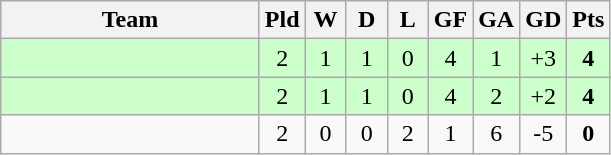<table class="wikitable" style="text-align:center;">
<tr>
<th width=165>Team</th>
<th width=20>Pld</th>
<th width=20>W</th>
<th width=20>D</th>
<th width=20>L</th>
<th width=20>GF</th>
<th width=20>GA</th>
<th width=20>GD</th>
<th width=20>Pts</th>
</tr>
<tr style="background:#ccffcc">
<td style="text-align:left;"></td>
<td>2</td>
<td>1</td>
<td>1</td>
<td>0</td>
<td>4</td>
<td>1</td>
<td>+3</td>
<td><strong>4</strong></td>
</tr>
<tr style="background:#ccffcc;">
<td style="text-align:left;"></td>
<td>2</td>
<td>1</td>
<td>1</td>
<td>0</td>
<td>4</td>
<td>2</td>
<td>+2</td>
<td><strong>4</strong></td>
</tr>
<tr>
<td style="text-align:left;"></td>
<td>2</td>
<td>0</td>
<td>0</td>
<td>2</td>
<td>1</td>
<td>6</td>
<td>-5</td>
<td><strong>0</strong></td>
</tr>
</table>
